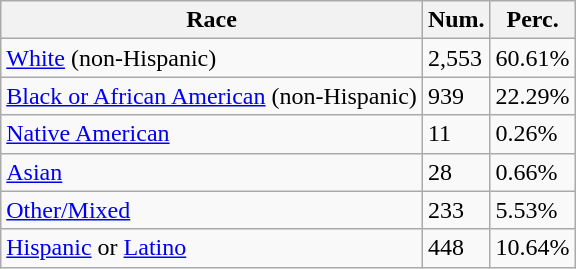<table class="wikitable">
<tr>
<th>Race</th>
<th>Num.</th>
<th>Perc.</th>
</tr>
<tr>
<td><a href='#'>White</a> (non-Hispanic)</td>
<td>2,553</td>
<td>60.61%</td>
</tr>
<tr>
<td><a href='#'>Black or African American</a> (non-Hispanic)</td>
<td>939</td>
<td>22.29%</td>
</tr>
<tr>
<td><a href='#'>Native American</a></td>
<td>11</td>
<td>0.26%</td>
</tr>
<tr>
<td><a href='#'>Asian</a></td>
<td>28</td>
<td>0.66%</td>
</tr>
<tr>
<td><a href='#'>Other/Mixed</a></td>
<td>233</td>
<td>5.53%</td>
</tr>
<tr>
<td><a href='#'>Hispanic</a> or <a href='#'>Latino</a></td>
<td>448</td>
<td>10.64%</td>
</tr>
</table>
